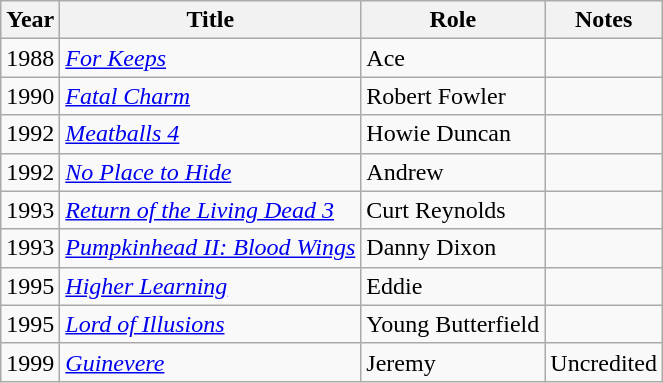<table class="wikitable sortable">
<tr>
<th>Year</th>
<th>Title</th>
<th>Role</th>
<th>Notes</th>
</tr>
<tr>
<td>1988</td>
<td><a href='#'><em>For Keeps</em></a></td>
<td>Ace</td>
<td></td>
</tr>
<tr>
<td>1990</td>
<td><a href='#'><em>Fatal Charm</em></a></td>
<td>Robert Fowler</td>
<td></td>
</tr>
<tr>
<td>1992</td>
<td><em><a href='#'>Meatballs 4</a></em></td>
<td>Howie Duncan</td>
<td></td>
</tr>
<tr>
<td>1992</td>
<td><a href='#'><em>No Place to Hide</em></a></td>
<td>Andrew</td>
<td></td>
</tr>
<tr>
<td>1993</td>
<td><em><a href='#'>Return of the Living Dead 3</a></em></td>
<td>Curt Reynolds</td>
<td></td>
</tr>
<tr>
<td>1993</td>
<td><em><a href='#'>Pumpkinhead II: Blood Wings</a></em></td>
<td>Danny Dixon</td>
<td></td>
</tr>
<tr>
<td>1995</td>
<td><em><a href='#'>Higher Learning</a></em></td>
<td>Eddie</td>
<td></td>
</tr>
<tr>
<td>1995</td>
<td><em><a href='#'>Lord of Illusions</a></em></td>
<td>Young Butterfield</td>
<td></td>
</tr>
<tr>
<td>1999</td>
<td><a href='#'><em>Guinevere</em></a></td>
<td>Jeremy</td>
<td>Uncredited</td>
</tr>
</table>
